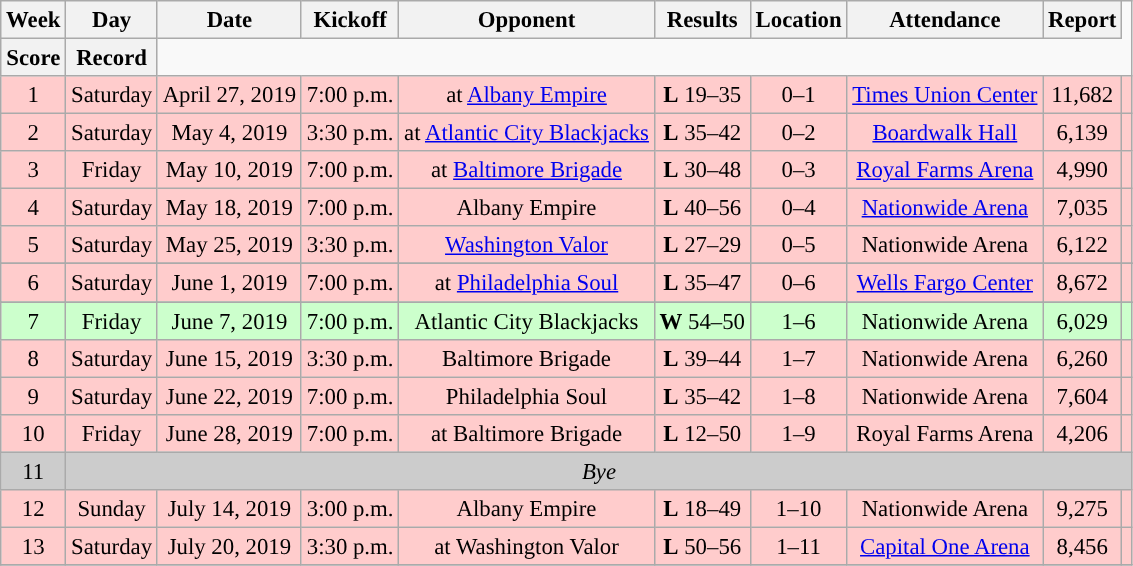<table class="wikitable" style="text-align:center; font-size: 95%;">
<tr>
<th>Week</th>
<th>Day</th>
<th>Date</th>
<th>Kickoff</th>
<th>Opponent</th>
<th>Results</th>
<th>Location</th>
<th>Attendance</th>
<th>Report</th>
</tr>
<tr>
<th>Score</th>
<th>Record</th>
</tr>
<tr bgcolor="#ffcccc">
<td>1</td>
<td>Saturday</td>
<td>April 27, 2019</td>
<td>7:00 p.m.</td>
<td>at <a href='#'>Albany Empire</a></td>
<td><strong>L</strong> 19–35</td>
<td>0–1</td>
<td><a href='#'>Times Union Center</a></td>
<td>11,682</td>
<td></td>
</tr>
<tr bgcolor="#ffcccc">
<td>2</td>
<td>Saturday</td>
<td>May 4, 2019</td>
<td>3:30 p.m.</td>
<td>at <a href='#'>Atlantic City Blackjacks</a></td>
<td><strong>L</strong> 35–42</td>
<td>0–2</td>
<td><a href='#'>Boardwalk Hall</a></td>
<td>6,139</td>
<td></td>
</tr>
<tr bgcolor="#ffcccc">
<td>3</td>
<td>Friday</td>
<td>May 10, 2019</td>
<td>7:00 p.m.</td>
<td>at <a href='#'>Baltimore Brigade</a></td>
<td><strong>L</strong> 30–48</td>
<td>0–3</td>
<td><a href='#'>Royal Farms Arena</a></td>
<td>4,990</td>
<td></td>
</tr>
<tr bgcolor="#ffcccc">
<td>4</td>
<td>Saturday</td>
<td>May 18, 2019</td>
<td>7:00 p.m.</td>
<td>Albany Empire</td>
<td><strong>L</strong> 40–56</td>
<td>0–4</td>
<td><a href='#'>Nationwide Arena</a></td>
<td>7,035</td>
<td></td>
</tr>
<tr bgcolor="#ffcccc">
<td>5</td>
<td>Saturday</td>
<td>May 25, 2019</td>
<td>3:30 p.m.</td>
<td><a href='#'>Washington Valor</a></td>
<td><strong>L</strong> 27–29</td>
<td>0–5</td>
<td>Nationwide Arena</td>
<td>6,122</td>
<td></td>
</tr>
<tr>
</tr>
<tr bgcolor=#ffcccc>
<td>6</td>
<td>Saturday</td>
<td>June 1, 2019</td>
<td>7:00 p.m.</td>
<td>at <a href='#'>Philadelphia Soul</a></td>
<td><strong>L</strong> 35–47</td>
<td>0–6</td>
<td><a href='#'>Wells Fargo Center</a></td>
<td>8,672</td>
<td></td>
</tr>
<tr>
</tr>
<tr bgcolor=#ccffcc>
<td>7</td>
<td>Friday</td>
<td>June 7, 2019</td>
<td>7:00 p.m.</td>
<td>Atlantic City Blackjacks</td>
<td><strong>W</strong> 54–50</td>
<td>1–6</td>
<td>Nationwide Arena</td>
<td>6,029</td>
<td></td>
</tr>
<tr bgcolor=#ffcccc>
<td>8</td>
<td>Saturday</td>
<td>June 15, 2019</td>
<td>3:30 p.m.</td>
<td>Baltimore Brigade</td>
<td><strong>L</strong> 39–44</td>
<td>1–7</td>
<td>Nationwide Arena</td>
<td>6,260</td>
<td></td>
</tr>
<tr bgcolor="#ffcccc">
<td>9</td>
<td>Saturday</td>
<td>June 22, 2019</td>
<td>7:00 p.m.</td>
<td>Philadelphia Soul</td>
<td><strong>L</strong> 35–42</td>
<td>1–8</td>
<td>Nationwide Arena</td>
<td>7,604</td>
<td></td>
</tr>
<tr bgcolor="#ffcccc">
<td>10</td>
<td>Friday</td>
<td>June 28, 2019</td>
<td>7:00 p.m.</td>
<td>at Baltimore Brigade</td>
<td><strong>L</strong> 12–50</td>
<td>1–9</td>
<td>Royal Farms Arena</td>
<td>4,206</td>
<td></td>
</tr>
<tr bgcolor=#CCCCCC>
<td>11</td>
<td colspan=9><em>Bye</em></td>
</tr>
<tr bgcolor="#ffcccc">
<td>12</td>
<td>Sunday</td>
<td>July 14, 2019</td>
<td>3:00 p.m.</td>
<td>Albany Empire</td>
<td><strong>L</strong> 18–49</td>
<td>1–10</td>
<td>Nationwide Arena</td>
<td>9,275</td>
<td></td>
</tr>
<tr bgcolor="#ffcccc">
<td>13</td>
<td>Saturday</td>
<td>July 20, 2019</td>
<td>3:30 p.m.</td>
<td>at Washington Valor</td>
<td><strong>L</strong> 50–56</td>
<td>1–11</td>
<td><a href='#'>Capital One Arena</a></td>
<td>8,456</td>
<td></td>
</tr>
<tr>
</tr>
</table>
